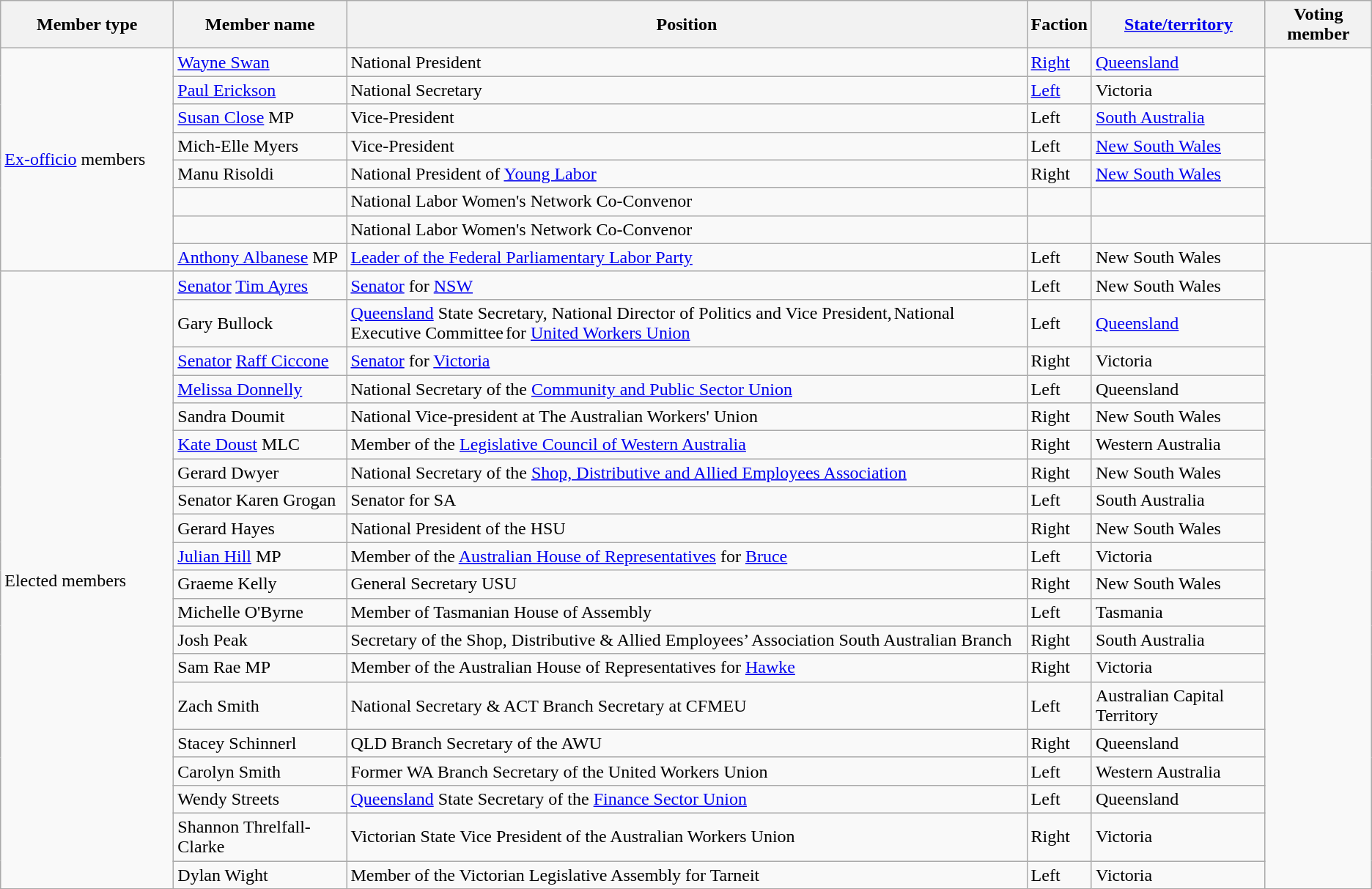<table class="wikitable sortable" style="text-align: left">
<tr>
<th col width=150>Member type</th>
<th col width=150>Member name</th>
<th>Position</th>
<th>Faction</th>
<th><a href='#'>State/territory</a></th>
<th>Voting member</th>
</tr>
<tr>
<td rowspan="8"><a href='#'>Ex-officio</a> members</td>
<td><a href='#'>Wayne Swan</a></td>
<td>National President</td>
<td><a href='#'>Right</a></td>
<td><a href='#'>Queensland</a></td>
<td rowspan="7"></td>
</tr>
<tr>
<td><a href='#'>Paul Erickson</a></td>
<td>National Secretary</td>
<td><a href='#'>Left</a></td>
<td>Victoria</td>
</tr>
<tr>
<td><a href='#'>Susan Close</a> MP</td>
<td>Vice-President</td>
<td>Left</td>
<td><a href='#'>South Australia</a></td>
</tr>
<tr>
<td>Mich-Elle Myers</td>
<td>Vice-President</td>
<td>Left</td>
<td><a href='#'>New South Wales</a></td>
</tr>
<tr>
<td>Manu Risoldi</td>
<td>National President of <a href='#'>Young Labor</a></td>
<td>Right</td>
<td><a href='#'>New South Wales</a></td>
</tr>
<tr>
<td></td>
<td>National Labor Women's Network Co-Convenor</td>
<td></td>
<td></td>
</tr>
<tr>
<td></td>
<td>National Labor Women's Network Co-Convenor</td>
<td></td>
<td></td>
</tr>
<tr>
<td><a href='#'>Anthony Albanese</a> MP</td>
<td><a href='#'>Leader of the Federal Parliamentary Labor Party</a></td>
<td>Left</td>
<td>New South Wales</td>
<td rowspan=21></td>
</tr>
<tr>
<td rowspan=20>Elected members</td>
<td><a href='#'>Senator</a> <a href='#'>Tim Ayres</a></td>
<td><a href='#'>Senator</a> for <a href='#'>NSW</a></td>
<td>Left</td>
<td>New South Wales</td>
</tr>
<tr>
<td>Gary Bullock</td>
<td><a href='#'>Queensland</a> State Secretary, National Director of Politics and Vice President, National Executive Committee for <a href='#'>United Workers Union</a></td>
<td>Left</td>
<td><a href='#'>Queensland</a></td>
</tr>
<tr>
<td><a href='#'>Senator</a> <a href='#'>Raff Ciccone</a></td>
<td><a href='#'>Senator</a> for <a href='#'>Victoria</a></td>
<td>Right</td>
<td>Victoria</td>
</tr>
<tr>
<td><a href='#'>Melissa Donnelly</a></td>
<td>National Secretary of the <a href='#'>Community and Public Sector Union</a></td>
<td>Left</td>
<td>Queensland</td>
</tr>
<tr>
<td>Sandra Doumit</td>
<td>National Vice-president at The Australian Workers' Union</td>
<td>Right</td>
<td>New South Wales</td>
</tr>
<tr>
<td><a href='#'>Kate Doust</a> MLC</td>
<td>Member of the <a href='#'>Legislative Council of Western Australia</a></td>
<td>Right</td>
<td>Western Australia</td>
</tr>
<tr>
<td>Gerard Dwyer</td>
<td>National Secretary of the <a href='#'>Shop, Distributive and Allied Employees Association</a></td>
<td>Right</td>
<td>New South Wales</td>
</tr>
<tr>
<td>Senator Karen Grogan</td>
<td>Senator for SA</td>
<td>Left</td>
<td>South Australia</td>
</tr>
<tr>
<td>Gerard Hayes</td>
<td>National President of the HSU</td>
<td>Right</td>
<td>New South Wales</td>
</tr>
<tr>
<td><a href='#'>Julian Hill</a> MP</td>
<td>Member of the <a href='#'>Australian House of Representatives</a> for <a href='#'>Bruce</a></td>
<td>Left</td>
<td>Victoria</td>
</tr>
<tr>
<td>Graeme Kelly</td>
<td>General Secretary USU</td>
<td>Right</td>
<td>New South Wales</td>
</tr>
<tr>
<td>Michelle O'Byrne</td>
<td>Member of Tasmanian House of Assembly</td>
<td>Left</td>
<td>Tasmania</td>
</tr>
<tr>
<td>Josh Peak</td>
<td>Secretary of the Shop, Distributive & Allied Employees’ Association South Australian Branch</td>
<td>Right</td>
<td>South Australia</td>
</tr>
<tr>
<td>Sam Rae MP</td>
<td>Member of the Australian House of Representatives for <a href='#'>Hawke</a></td>
<td>Right</td>
<td>Victoria</td>
</tr>
<tr>
<td>Zach Smith</td>
<td>National Secretary & ACT Branch Secretary at CFMEU</td>
<td>Left</td>
<td>Australian Capital Territory</td>
</tr>
<tr>
<td>Stacey Schinnerl</td>
<td>QLD Branch Secretary of the AWU</td>
<td>Right</td>
<td>Queensland</td>
</tr>
<tr>
<td>Carolyn Smith</td>
<td>Former WA Branch Secretary of the United Workers Union</td>
<td>Left</td>
<td>Western Australia</td>
</tr>
<tr>
<td>Wendy Streets</td>
<td><a href='#'>Queensland</a> State Secretary of the <a href='#'>Finance Sector Union</a></td>
<td>Left</td>
<td>Queensland</td>
</tr>
<tr>
<td>Shannon Threlfall-Clarke</td>
<td>Victorian State Vice President of the Australian Workers Union</td>
<td>Right</td>
<td>Victoria</td>
</tr>
<tr>
<td>Dylan Wight</td>
<td>Member of the Victorian Legislative Assembly for Tarneit</td>
<td>Left</td>
<td>Victoria</td>
</tr>
</table>
